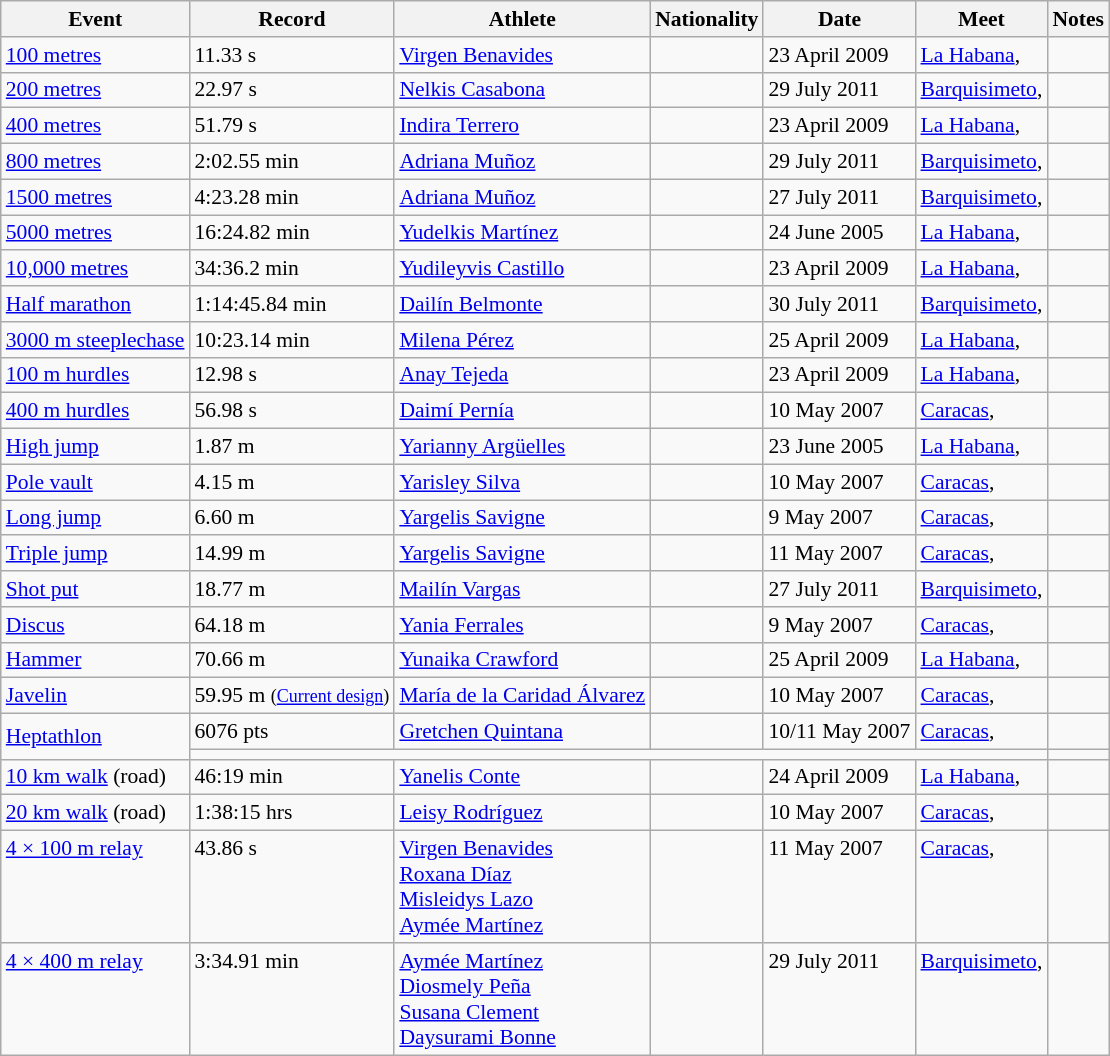<table class="wikitable sortable" style="font-size:90%;">
<tr>
<th>Event</th>
<th>Record</th>
<th>Athlete</th>
<th>Nationality</th>
<th>Date</th>
<th>Meet</th>
<th>Notes</th>
</tr>
<tr>
<td><a href='#'>100 metres</a></td>
<td>11.33 s </td>
<td><a href='#'>Virgen Benavides</a></td>
<td></td>
<td>23 April 2009</td>
<td><a href='#'>La Habana</a>, </td>
<td></td>
</tr>
<tr>
<td><a href='#'>200 metres</a></td>
<td>22.97 s</td>
<td><a href='#'>Nelkis Casabona</a></td>
<td></td>
<td>29 July 2011</td>
<td><a href='#'>Barquisimeto</a>, </td>
<td></td>
</tr>
<tr>
<td><a href='#'>400 metres</a></td>
<td>51.79 s</td>
<td><a href='#'>Indira Terrero</a></td>
<td></td>
<td>23 April 2009</td>
<td><a href='#'>La Habana</a>, </td>
<td></td>
</tr>
<tr>
<td><a href='#'>800 metres</a></td>
<td>2:02.55 min</td>
<td><a href='#'>Adriana Muñoz</a></td>
<td></td>
<td>29 July 2011</td>
<td><a href='#'>Barquisimeto</a>, </td>
<td></td>
</tr>
<tr>
<td><a href='#'>1500 metres</a></td>
<td>4:23.28 min</td>
<td><a href='#'>Adriana Muñoz</a></td>
<td></td>
<td>27 July 2011</td>
<td><a href='#'>Barquisimeto</a>, </td>
<td></td>
</tr>
<tr>
<td><a href='#'>5000 metres</a></td>
<td>16:24.82 min</td>
<td><a href='#'>Yudelkis Martínez</a></td>
<td></td>
<td>24 June 2005</td>
<td><a href='#'>La Habana</a>, </td>
<td></td>
</tr>
<tr>
<td><a href='#'>10,000 metres</a></td>
<td>34:36.2 min</td>
<td><a href='#'>Yudileyvis Castillo</a></td>
<td></td>
<td>23 April 2009</td>
<td><a href='#'>La Habana</a>, </td>
<td></td>
</tr>
<tr>
<td><a href='#'>Half marathon</a></td>
<td>1:14:45.84 min</td>
<td><a href='#'>Dailín Belmonte</a></td>
<td></td>
<td>30 July 2011</td>
<td><a href='#'>Barquisimeto</a>, </td>
<td></td>
</tr>
<tr>
<td><a href='#'>3000 m steeplechase</a></td>
<td>10:23.14 min</td>
<td><a href='#'>Milena Pérez</a></td>
<td></td>
<td>25 April 2009</td>
<td><a href='#'>La Habana</a>, </td>
<td></td>
</tr>
<tr>
<td><a href='#'>100 m hurdles</a></td>
<td>12.98 s </td>
<td><a href='#'>Anay Tejeda</a></td>
<td></td>
<td>23 April 2009</td>
<td><a href='#'>La Habana</a>, </td>
<td></td>
</tr>
<tr>
<td><a href='#'>400 m hurdles</a></td>
<td>56.98 s</td>
<td><a href='#'>Daimí Pernía</a></td>
<td></td>
<td>10 May 2007</td>
<td><a href='#'>Caracas</a>, </td>
<td></td>
</tr>
<tr>
<td><a href='#'>High jump</a></td>
<td>1.87 m</td>
<td><a href='#'>Yarianny Argüelles</a></td>
<td></td>
<td>23 June 2005</td>
<td><a href='#'>La Habana</a>, </td>
<td></td>
</tr>
<tr>
<td><a href='#'>Pole vault</a></td>
<td>4.15 m</td>
<td><a href='#'>Yarisley Silva</a></td>
<td></td>
<td>10 May 2007</td>
<td><a href='#'>Caracas</a>, </td>
<td></td>
</tr>
<tr>
<td><a href='#'>Long jump</a></td>
<td>6.60 m </td>
<td><a href='#'>Yargelis Savigne</a></td>
<td></td>
<td>9 May 2007</td>
<td><a href='#'>Caracas</a>, </td>
<td></td>
</tr>
<tr>
<td><a href='#'>Triple jump</a></td>
<td>14.99 m</td>
<td><a href='#'>Yargelis Savigne</a></td>
<td></td>
<td>11 May 2007</td>
<td><a href='#'>Caracas</a>, </td>
<td></td>
</tr>
<tr>
<td><a href='#'>Shot put</a></td>
<td>18.77 m</td>
<td><a href='#'>Mailín Vargas</a></td>
<td></td>
<td>27 July 2011</td>
<td><a href='#'>Barquisimeto</a>, </td>
<td></td>
</tr>
<tr>
<td><a href='#'>Discus</a></td>
<td>64.18 m</td>
<td><a href='#'>Yania Ferrales</a></td>
<td></td>
<td>9 May 2007</td>
<td><a href='#'>Caracas</a>, </td>
<td></td>
</tr>
<tr>
<td><a href='#'>Hammer</a></td>
<td>70.66 m</td>
<td><a href='#'>Yunaika Crawford</a></td>
<td></td>
<td>25 April 2009</td>
<td><a href='#'>La Habana</a>, </td>
<td></td>
</tr>
<tr>
<td><a href='#'>Javelin</a></td>
<td>59.95 m <small>(<a href='#'>Current design</a>)</small></td>
<td><a href='#'>María de la Caridad Álvarez</a></td>
<td></td>
<td>10 May 2007</td>
<td><a href='#'>Caracas</a>, </td>
<td></td>
</tr>
<tr>
<td rowspan=2><a href='#'>Heptathlon</a></td>
<td>6076 pts</td>
<td><a href='#'>Gretchen Quintana</a></td>
<td></td>
<td>10/11 May 2007</td>
<td><a href='#'>Caracas</a>, </td>
<td></td>
</tr>
<tr>
<td colspan=5></td>
</tr>
<tr>
<td><a href='#'>10 km walk</a> (road)</td>
<td>46:19 min</td>
<td><a href='#'>Yanelis Conte</a></td>
<td></td>
<td>24 April 2009</td>
<td><a href='#'>La Habana</a>, </td>
<td></td>
</tr>
<tr>
<td><a href='#'>20 km walk</a> (road)</td>
<td>1:38:15 hrs</td>
<td><a href='#'>Leisy Rodríguez</a></td>
<td></td>
<td>10 May 2007</td>
<td><a href='#'>Caracas</a>, </td>
<td></td>
</tr>
<tr>
<td valign=top><a href='#'>4 × 100 m relay</a></td>
<td valign=top>43.86 s</td>
<td><a href='#'>Virgen Benavides</a> <br> <a href='#'>Roxana Díaz</a> <br> <a href='#'>Misleidys Lazo</a> <br> <a href='#'>Aymée Martínez</a></td>
<td valign=top></td>
<td valign=top>11 May 2007</td>
<td valign=top><a href='#'>Caracas</a>, </td>
<td></td>
</tr>
<tr>
<td valign=top><a href='#'>4 × 400 m relay</a></td>
<td valign=top>3:34.91 min</td>
<td><a href='#'>Aymée Martínez</a> <br> <a href='#'>Diosmely Peña</a> <br> <a href='#'>Susana Clement</a> <br> <a href='#'>Daysurami Bonne</a></td>
<td valign=top></td>
<td valign=top>29 July 2011</td>
<td valign=top><a href='#'>Barquisimeto</a>, </td>
<td></td>
</tr>
</table>
